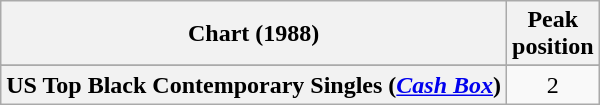<table class="wikitable sortable plainrowheaders" style="text-align:center">
<tr>
<th scope="col">Chart (1988)</th>
<th scope="col">Peak<br>position</th>
</tr>
<tr>
</tr>
<tr>
</tr>
<tr>
</tr>
<tr>
</tr>
<tr>
<th scope="row">US Top Black Contemporary Singles (<em><a href='#'>Cash Box</a></em>)</th>
<td>2</td>
</tr>
</table>
